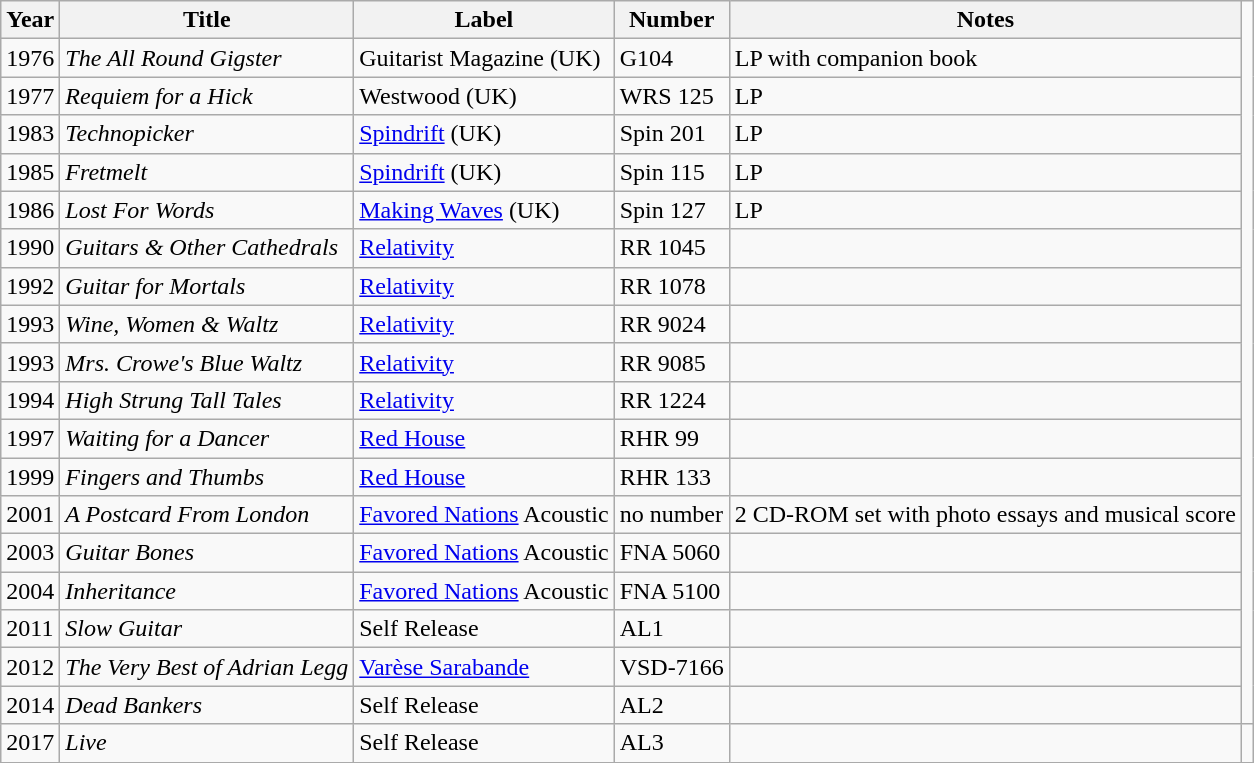<table class="wikitable sortable">
<tr>
<th>Year</th>
<th>Title</th>
<th>Label</th>
<th>Number</th>
<th>Notes</th>
</tr>
<tr>
<td>1976</td>
<td><em>The All Round Gigster</em></td>
<td>Guitarist Magazine (UK)</td>
<td>G104</td>
<td>LP with companion book</td>
</tr>
<tr>
<td>1977</td>
<td><em>Requiem for a Hick </em></td>
<td>Westwood (UK)</td>
<td>WRS 125</td>
<td>LP</td>
</tr>
<tr>
<td>1983</td>
<td><em>Technopicker </em></td>
<td><a href='#'>Spindrift</a> (UK)</td>
<td>Spin 201</td>
<td>LP</td>
</tr>
<tr>
<td>1985</td>
<td><em>Fretmelt</em></td>
<td><a href='#'>Spindrift</a> (UK)</td>
<td>Spin 115</td>
<td>LP</td>
</tr>
<tr>
<td>1986</td>
<td><em>Lost For Words</em></td>
<td><a href='#'>Making Waves</a> (UK)</td>
<td>Spin 127</td>
<td>LP</td>
</tr>
<tr>
<td>1990</td>
<td><em>Guitars & Other Cathedrals</em></td>
<td><a href='#'>Relativity</a></td>
<td>RR 1045</td>
<td></td>
</tr>
<tr>
<td>1992</td>
<td><em>Guitar for Mortals</em></td>
<td><a href='#'>Relativity</a></td>
<td>RR 1078</td>
<td></td>
</tr>
<tr>
<td>1993</td>
<td><em>Wine, Women & Waltz</em></td>
<td><a href='#'>Relativity</a></td>
<td>RR 9024</td>
<td></td>
</tr>
<tr>
<td>1993</td>
<td><em>Mrs. Crowe's Blue Waltz</em></td>
<td><a href='#'>Relativity</a></td>
<td>RR 9085</td>
<td></td>
</tr>
<tr>
<td>1994</td>
<td><em>High Strung Tall Tales</em></td>
<td><a href='#'>Relativity</a></td>
<td>RR 1224</td>
<td></td>
</tr>
<tr>
<td>1997</td>
<td><em>Waiting for a Dancer</em></td>
<td><a href='#'>Red House</a></td>
<td>RHR 99</td>
<td></td>
</tr>
<tr>
<td>1999</td>
<td><em>Fingers and Thumbs</em></td>
<td><a href='#'>Red House</a></td>
<td>RHR 133</td>
<td></td>
</tr>
<tr>
<td>2001</td>
<td><em>A Postcard From London</em></td>
<td><a href='#'>Favored Nations</a> Acoustic</td>
<td>no number</td>
<td>2 CD-ROM set with photo essays and musical score</td>
</tr>
<tr>
<td>2003</td>
<td><em>Guitar Bones</em></td>
<td><a href='#'>Favored Nations</a> Acoustic</td>
<td>FNA 5060</td>
<td></td>
</tr>
<tr>
<td>2004</td>
<td><em>Inheritance</em></td>
<td><a href='#'>Favored Nations</a> Acoustic</td>
<td>FNA 5100</td>
<td></td>
</tr>
<tr>
<td>2011</td>
<td><em>Slow Guitar</em></td>
<td>Self Release</td>
<td>AL1</td>
<td></td>
</tr>
<tr>
<td>2012</td>
<td><em>The Very Best of Adrian Legg</em></td>
<td><a href='#'>Varèse Sarabande</a></td>
<td>VSD-7166</td>
<td></td>
</tr>
<tr>
<td>2014</td>
<td><em>Dead Bankers</em></td>
<td>Self Release</td>
<td>AL2</td>
<td></td>
</tr>
<tr>
<td>2017</td>
<td><em>Live</em></td>
<td>Self Release</td>
<td>AL3</td>
<td></td>
<td></td>
</tr>
</table>
